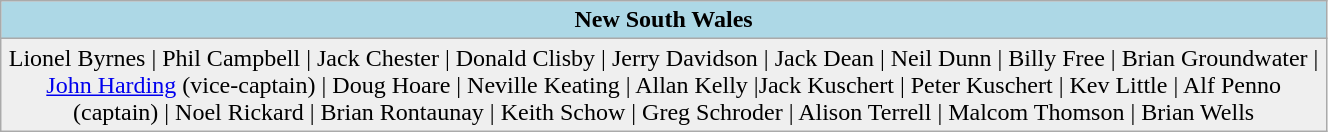<table class="wikitable" style="text-align:center;" width=70%>
<tr>
<th colspan=2 style="background:lightblue;color:black;">New South Wales</th>
</tr>
<tr bgcolor="#efefef">
<td Kev Batchelor>Lionel Byrnes | Phil Campbell | Jack Chester | Donald Clisby | Jerry Davidson | Jack Dean | Neil Dunn | Billy Free | Brian Groundwater | <a href='#'>John Harding</a> (vice-captain) | Doug Hoare | Neville Keating | Allan Kelly |Jack Kuschert | Peter Kuschert | Kev Little | Alf Penno (captain) | Noel Rickard | Brian Rontaunay | Keith Schow | Greg Schroder | Alison Terrell | Malcom Thomson | Brian Wells</td>
</tr>
</table>
